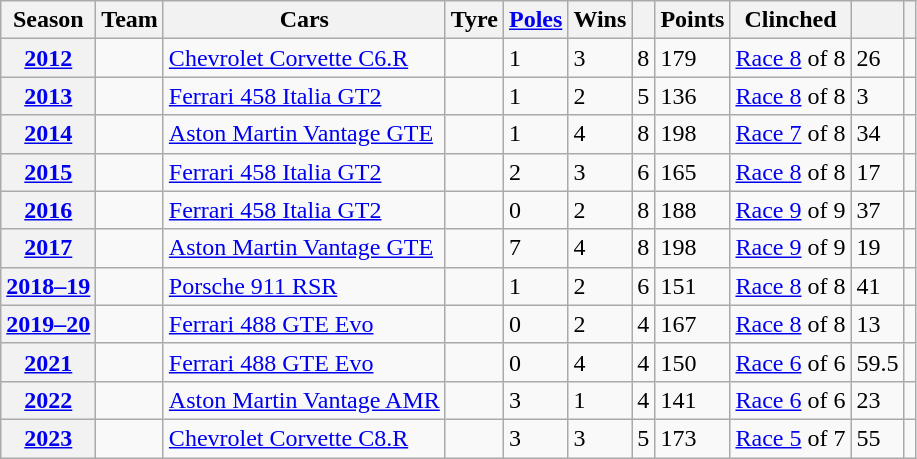<table class="wikitable sortable plainrowheaders";>
<tr>
<th scope=col>Season</th>
<th scope=col>Team</th>
<th scope=col>Cars</th>
<th scope=col>Tyre</th>
<th scope=col><a href='#'>Poles</a></th>
<th scope=col>Wins</th>
<th scope=col></th>
<th scope=col>Points</th>
<th scope=col>Clinched</th>
<th scope=col></th>
<th scope=col class=unsortable></th>
</tr>
<tr>
<th scope=row style="text-align: center;"><a href='#'>2012</a></th>
<td align=left></td>
<td align=left><a href='#'>Chevrolet Corvette C6.R</a></td>
<td></td>
<td>1</td>
<td>3</td>
<td>8</td>
<td>179</td>
<td><a href='#'>Race 8</a> of 8</td>
<td>26</td>
<td style="text-align:center;"></td>
</tr>
<tr>
<th scope=row style="text-align: center;"><a href='#'>2013</a></th>
<td align=left></td>
<td align=left><a href='#'>Ferrari 458 Italia GT2</a></td>
<td></td>
<td>1</td>
<td>2</td>
<td>5</td>
<td>136</td>
<td><a href='#'>Race 8</a> of 8</td>
<td>3</td>
<td style="text-align:center;"></td>
</tr>
<tr>
<th scope=row style="text-align: center;"><a href='#'>2014</a></th>
<td align=left></td>
<td align=left><a href='#'>Aston Martin Vantage GTE</a></td>
<td></td>
<td>1</td>
<td>4</td>
<td>8</td>
<td>198</td>
<td><a href='#'>Race 7</a> of 8</td>
<td>34</td>
<td style="text-align:center;"></td>
</tr>
<tr>
<th scope=row style="text-align: center;"><a href='#'>2015</a></th>
<td align=left></td>
<td align=left><a href='#'>Ferrari 458 Italia GT2</a></td>
<td></td>
<td>2</td>
<td>3</td>
<td>6</td>
<td>165</td>
<td><a href='#'>Race 8</a> of 8</td>
<td>17</td>
<td style="text-align:center;"></td>
</tr>
<tr>
<th scope=row style="text-align: center;"><a href='#'>2016</a></th>
<td align=left></td>
<td align=left><a href='#'>Ferrari 458 Italia GT2</a></td>
<td></td>
<td>0</td>
<td>2</td>
<td>8</td>
<td>188</td>
<td><a href='#'>Race 9</a> of 9</td>
<td>37</td>
<td style="text-align:center;"></td>
</tr>
<tr>
<th scope=row style="text-align: center;"><a href='#'>2017</a></th>
<td align=left></td>
<td align=left><a href='#'>Aston Martin Vantage GTE</a></td>
<td></td>
<td>7</td>
<td>4</td>
<td>8</td>
<td>198</td>
<td><a href='#'>Race 9</a> of 9</td>
<td>19</td>
<td style="text-align:center;"></td>
</tr>
<tr>
<th scope=row style="text-align: center;"><a href='#'>2018–19</a></th>
<td align=left></td>
<td align=left><a href='#'>Porsche 911 RSR</a></td>
<td></td>
<td>1</td>
<td>2</td>
<td>6</td>
<td>151</td>
<td><a href='#'>Race 8</a> of 8</td>
<td>41</td>
<td style="text-align:center;"></td>
</tr>
<tr>
<th scope=row style="text-align: center;"><a href='#'>2019–20</a></th>
<td align=left></td>
<td align=left><a href='#'>Ferrari 488 GTE Evo</a></td>
<td></td>
<td>0</td>
<td>2</td>
<td>4</td>
<td>167</td>
<td><a href='#'>Race 8</a> of 8</td>
<td>13</td>
<td style="text-align:center;"></td>
</tr>
<tr>
<th scope=row style="text-align: center;"><a href='#'>2021</a></th>
<td align=left></td>
<td align=left><a href='#'>Ferrari 488 GTE Evo</a></td>
<td></td>
<td>0</td>
<td>4</td>
<td>4</td>
<td>150</td>
<td><a href='#'>Race 6</a> of 6</td>
<td>59.5</td>
<td style="text-align:center;"></td>
</tr>
<tr>
<th scope=row style="text-align: center;"><a href='#'>2022</a></th>
<td align=left></td>
<td align=left><a href='#'>Aston Martin Vantage AMR</a></td>
<td></td>
<td>3</td>
<td>1</td>
<td>4</td>
<td>141</td>
<td><a href='#'>Race 6</a> of 6</td>
<td>23</td>
<td style="text-align:center;"></td>
</tr>
<tr>
<th scope=row style="text-align: center;"><a href='#'>2023</a></th>
<td></td>
<td><a href='#'>Chevrolet Corvette C8.R</a></td>
<td></td>
<td>3</td>
<td>3</td>
<td>5</td>
<td>173</td>
<td><a href='#'>Race 5</a> of 7</td>
<td>55</td>
<td style="text-align:center;"></td>
</tr>
</table>
